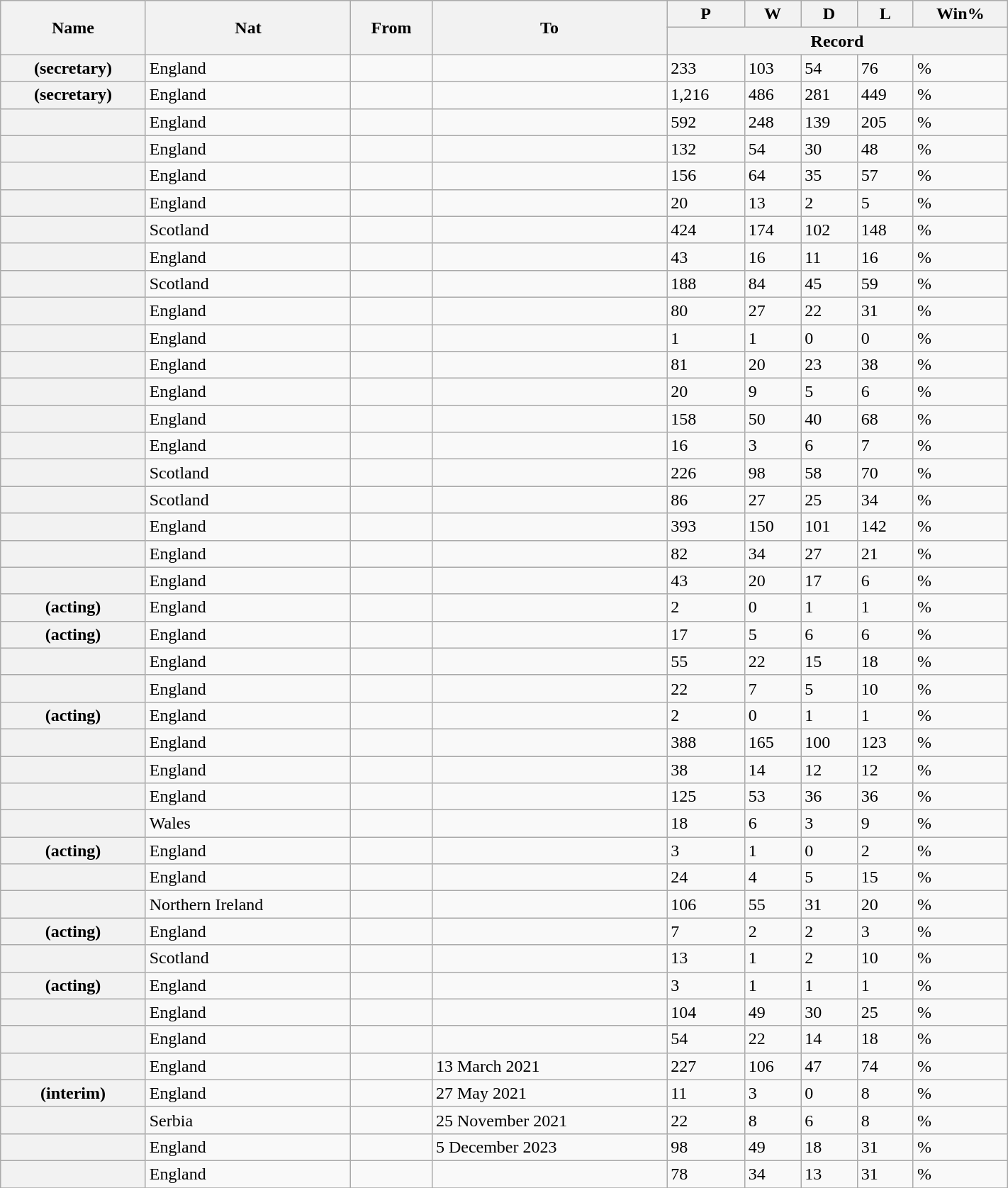<table class="wikitable plainrowheaders sortable" style="text-align: left; width: 75%;">
<tr>
<th scope="col" rowspan="2">Name</th>
<th scope="col" rowspan="2">Nat</th>
<th scope="col" rowspan="2">From</th>
<th scope="col" rowspan="2">To</th>
<th scope="col">P</th>
<th scope="col">W</th>
<th scope="col">D</th>
<th scope="col">L</th>
<th scope="col">Win%</th>
</tr>
<tr>
<th scope="col" class="unsortable" colspan="5">Record</th>
</tr>
<tr>
<th scope="row" align="left"> (secretary)</th>
<td> England</td>
<td></td>
<td></td>
<td>233</td>
<td>103</td>
<td>54</td>
<td>76</td>
<td>%</td>
</tr>
<tr>
<th scope="row" align="left"> (secretary)</th>
<td> England</td>
<td></td>
<td></td>
<td>1,216</td>
<td>486</td>
<td>281</td>
<td>449</td>
<td>%</td>
</tr>
<tr>
<th scope="row" align="left"></th>
<td> England</td>
<td></td>
<td></td>
<td>592</td>
<td>248</td>
<td>139</td>
<td>205</td>
<td>%</td>
</tr>
<tr>
<th scope="row" align="left"></th>
<td> England</td>
<td></td>
<td></td>
<td>132</td>
<td>54</td>
<td>30</td>
<td>48</td>
<td>%</td>
</tr>
<tr>
<th scope="row" align="left"></th>
<td> England</td>
<td></td>
<td></td>
<td>156</td>
<td>64</td>
<td>35</td>
<td>57</td>
<td>%</td>
</tr>
<tr>
<th scope="row" align="left"></th>
<td> England</td>
<td></td>
<td></td>
<td>20</td>
<td>13</td>
<td>2</td>
<td>5</td>
<td>%</td>
</tr>
<tr>
<th scope="row" align="left"></th>
<td> Scotland</td>
<td></td>
<td></td>
<td>424</td>
<td>174</td>
<td>102</td>
<td>148</td>
<td>%</td>
</tr>
<tr>
<th scope="row" align="left"></th>
<td> England</td>
<td></td>
<td></td>
<td>43</td>
<td>16</td>
<td>11</td>
<td>16</td>
<td>%</td>
</tr>
<tr>
<th scope="row" align="left"></th>
<td> Scotland</td>
<td></td>
<td></td>
<td>188</td>
<td>84</td>
<td>45</td>
<td>59</td>
<td>%</td>
</tr>
<tr>
<th scope="row" align="left"></th>
<td> England</td>
<td></td>
<td></td>
<td>80</td>
<td>27</td>
<td>22</td>
<td>31</td>
<td>%</td>
</tr>
<tr>
<th scope="row" align="left"></th>
<td> England</td>
<td></td>
<td></td>
<td>1</td>
<td>1</td>
<td>0</td>
<td>0</td>
<td>%</td>
</tr>
<tr>
<th scope="row" align="left"></th>
<td> England</td>
<td></td>
<td></td>
<td>81</td>
<td>20</td>
<td>23</td>
<td>38</td>
<td>%</td>
</tr>
<tr>
<th scope="row" align="left"></th>
<td> England</td>
<td></td>
<td></td>
<td>20</td>
<td>9</td>
<td>5</td>
<td>6</td>
<td>%</td>
</tr>
<tr>
<th scope="row" align="left"></th>
<td> England</td>
<td></td>
<td></td>
<td>158</td>
<td>50</td>
<td>40</td>
<td>68</td>
<td>%</td>
</tr>
<tr>
<th scope="row" align="left"></th>
<td> England</td>
<td></td>
<td></td>
<td>16</td>
<td>3</td>
<td>6</td>
<td>7</td>
<td>%</td>
</tr>
<tr>
<th scope="row" align="left"></th>
<td> Scotland</td>
<td></td>
<td></td>
<td>226</td>
<td>98</td>
<td>58</td>
<td>70</td>
<td>%</td>
</tr>
<tr>
<th scope="row" align="left"></th>
<td> Scotland</td>
<td></td>
<td></td>
<td>86</td>
<td>27</td>
<td>25</td>
<td>34</td>
<td>%</td>
</tr>
<tr>
<th scope="row" align="left"></th>
<td> England</td>
<td></td>
<td></td>
<td>393</td>
<td>150</td>
<td>101</td>
<td>142</td>
<td>%</td>
</tr>
<tr>
<th scope="row" align="left"></th>
<td> England</td>
<td></td>
<td></td>
<td>82</td>
<td>34</td>
<td>27</td>
<td>21</td>
<td>%</td>
</tr>
<tr>
<th scope="row" align="left"></th>
<td> England</td>
<td></td>
<td></td>
<td>43</td>
<td>20</td>
<td>17</td>
<td>6</td>
<td>%</td>
</tr>
<tr>
<th scope="row" align="left"> (acting)</th>
<td> England</td>
<td></td>
<td></td>
<td>2</td>
<td>0</td>
<td>1</td>
<td>1</td>
<td>%</td>
</tr>
<tr>
<th scope="row" align="left"> (acting)</th>
<td> England</td>
<td></td>
<td></td>
<td>17</td>
<td>5</td>
<td>6</td>
<td>6</td>
<td>%</td>
</tr>
<tr>
<th scope="row" align="left"></th>
<td> England</td>
<td></td>
<td></td>
<td>55</td>
<td>22</td>
<td>15</td>
<td>18</td>
<td>%</td>
</tr>
<tr>
<th scope="row" align="left"></th>
<td> England</td>
<td></td>
<td></td>
<td>22</td>
<td>7</td>
<td>5</td>
<td>10</td>
<td>%</td>
</tr>
<tr>
<th scope="row" align="left"> (acting)</th>
<td> England</td>
<td></td>
<td></td>
<td>2</td>
<td>0</td>
<td>1</td>
<td>1</td>
<td>%</td>
</tr>
<tr>
<th scope="row" align="left"></th>
<td> England</td>
<td></td>
<td></td>
<td>388</td>
<td>165</td>
<td>100</td>
<td>123</td>
<td>%</td>
</tr>
<tr>
<th scope="row" align="left"></th>
<td> England</td>
<td></td>
<td></td>
<td>38</td>
<td>14</td>
<td>12</td>
<td>12</td>
<td>%</td>
</tr>
<tr>
<th scope="row" align="left"></th>
<td> England</td>
<td></td>
<td></td>
<td>125</td>
<td>53</td>
<td>36</td>
<td>36</td>
<td>%</td>
</tr>
<tr>
<th scope="row" align="left"></th>
<td> Wales</td>
<td></td>
<td></td>
<td>18</td>
<td>6</td>
<td>3</td>
<td>9</td>
<td>%</td>
</tr>
<tr>
<th scope="row" align="left"> (acting)</th>
<td> England</td>
<td></td>
<td></td>
<td>3</td>
<td>1</td>
<td>0</td>
<td>2</td>
<td>%</td>
</tr>
<tr>
<th scope="row" align="left"></th>
<td> England</td>
<td></td>
<td></td>
<td>24</td>
<td>4</td>
<td>5</td>
<td>15</td>
<td>%</td>
</tr>
<tr>
<th scope="row" align="left"></th>
<td> Northern Ireland</td>
<td></td>
<td></td>
<td>106</td>
<td>55</td>
<td>31</td>
<td>20</td>
<td>%</td>
</tr>
<tr>
<th scope="row" align="left"> (acting)</th>
<td> England</td>
<td></td>
<td></td>
<td>7</td>
<td>2</td>
<td>2</td>
<td>3</td>
<td>%</td>
</tr>
<tr>
<th scope="row" align="left"></th>
<td> Scotland</td>
<td></td>
<td></td>
<td>13</td>
<td>1</td>
<td>2</td>
<td>10</td>
<td>%</td>
</tr>
<tr>
<th scope="row" align="left"> (acting)</th>
<td> England</td>
<td></td>
<td></td>
<td>3</td>
<td>1</td>
<td>1</td>
<td>1</td>
<td>%</td>
</tr>
<tr>
<th scope="row" align="left"></th>
<td> England</td>
<td></td>
<td></td>
<td>104</td>
<td>49</td>
<td>30</td>
<td>25</td>
<td>%</td>
</tr>
<tr>
<th scope="row" align="left"></th>
<td> England</td>
<td></td>
<td></td>
<td>54</td>
<td>22</td>
<td>14</td>
<td>18</td>
<td>%</td>
</tr>
<tr>
<th scope="row" align="left"></th>
<td> England</td>
<td></td>
<td>13 March 2021</td>
<td>227</td>
<td>106</td>
<td>47</td>
<td>74</td>
<td>%</td>
</tr>
<tr>
<th scope="row" align="left"> (interim)</th>
<td> England</td>
<td></td>
<td>27 May 2021</td>
<td>11</td>
<td>3</td>
<td>0</td>
<td>8</td>
<td>%</td>
</tr>
<tr>
<th scope="row" align="left"></th>
<td> Serbia</td>
<td></td>
<td>25 November 2021</td>
<td>22</td>
<td>8</td>
<td>6</td>
<td>8</td>
<td>%</td>
</tr>
<tr>
<th scope="row" align="left"></th>
<td> England</td>
<td></td>
<td>5 December 2023</td>
<td>98</td>
<td>49</td>
<td>18</td>
<td>31</td>
<td>%</td>
</tr>
<tr>
<th scope="row" align="left"></th>
<td> England</td>
<td></td>
<td></td>
<td>78</td>
<td>34</td>
<td>13</td>
<td>31</td>
<td>%</td>
</tr>
<tr>
</tr>
</table>
